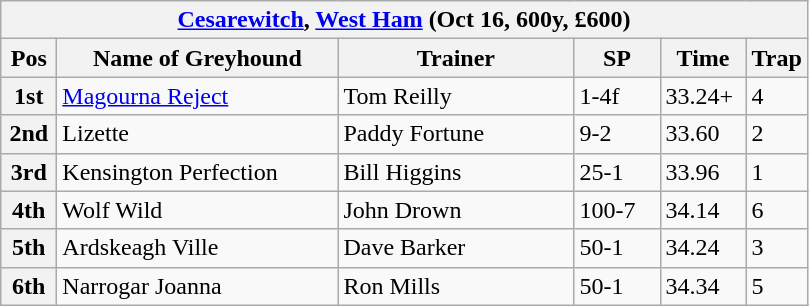<table class="wikitable">
<tr>
<th colspan="6"><a href='#'>Cesarewitch</a>, <a href='#'>West Ham</a> (Oct 16, 600y, £600)</th>
</tr>
<tr>
<th width=30>Pos</th>
<th width=180>Name of Greyhound</th>
<th width=150>Trainer</th>
<th width=50>SP</th>
<th width=50>Time</th>
<th width=30>Trap</th>
</tr>
<tr>
<th>1st</th>
<td><a href='#'>Magourna Reject</a></td>
<td>Tom Reilly</td>
<td>1-4f</td>
<td>33.24+</td>
<td>4</td>
</tr>
<tr>
<th>2nd</th>
<td>Lizette</td>
<td>Paddy Fortune</td>
<td>9-2</td>
<td>33.60</td>
<td>2</td>
</tr>
<tr>
<th>3rd</th>
<td>Kensington Perfection</td>
<td>Bill Higgins</td>
<td>25-1</td>
<td>33.96</td>
<td>1</td>
</tr>
<tr>
<th>4th</th>
<td>Wolf Wild</td>
<td>John Drown</td>
<td>100-7</td>
<td>34.14</td>
<td>6</td>
</tr>
<tr>
<th>5th</th>
<td>Ardskeagh Ville</td>
<td>Dave Barker</td>
<td>50-1</td>
<td>34.24</td>
<td>3</td>
</tr>
<tr>
<th>6th</th>
<td>Narrogar Joanna</td>
<td>Ron Mills</td>
<td>50-1</td>
<td>34.34</td>
<td>5</td>
</tr>
</table>
